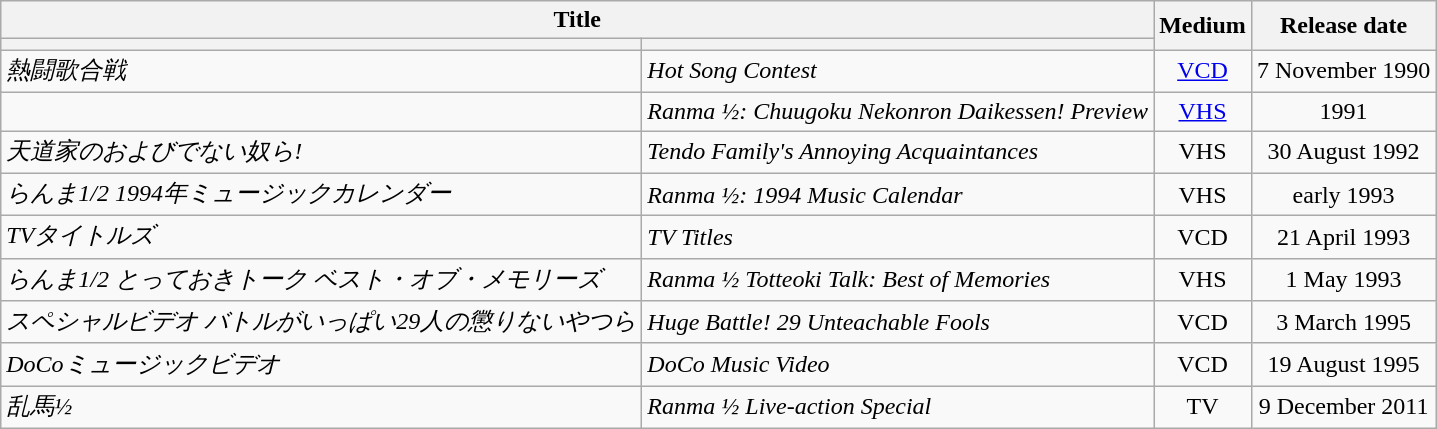<table class="wikitable">
<tr>
<th scope="col" colspan="2">Title</th>
<th scope="col" rowspan="2">Medium</th>
<th scope="col" rowspan="2">Release date</th>
</tr>
<tr>
<th scope="col"></th>
<th scope="col"></th>
</tr>
<tr>
<td><em>熱闘歌合戦</em><br></td>
<td><em>Hot Song Contest</em></td>
<td style="text-align:center"><a href='#'>VCD</a></td>
<td style="text-align:center">7 November 1990</td>
</tr>
<tr>
<td></td>
<td><em>Ranma ½: Chuugoku Nekonron Daikessen! Preview</em></td>
<td style="text-align:center"><a href='#'>VHS</a></td>
<td style="text-align:center">1991</td>
</tr>
<tr>
<td><em>天道家のおよびでない奴ら!</em><br></td>
<td><em>Tendo Family's Annoying Acquaintances</em></td>
<td style="text-align:center">VHS</td>
<td style="text-align:center">30 August 1992</td>
</tr>
<tr>
<td><em>らんま1/2 1994年ミュージックカレンダー</em></td>
<td><em>Ranma ½: 1994 Music Calendar</em></td>
<td style="text-align:center">VHS</td>
<td style="text-align:center">early 1993</td>
</tr>
<tr>
<td><em>TVタイトルズ</em></td>
<td><em>TV Titles</em></td>
<td style="text-align:center">VCD</td>
<td style="text-align:center">21 April 1993</td>
</tr>
<tr>
<td><em>らんま1/2 とっておきトーク ベスト・オブ・メモリーズ</em></td>
<td><em>Ranma ½ Totteoki Talk: Best of Memories</em></td>
<td style="text-align:center">VHS</td>
<td style="text-align:center">1 May 1993</td>
</tr>
<tr>
<td><em>スペシャルビデオ バトルがいっぱい29人の懲りないやつら</em><br></td>
<td><em>Huge Battle! 29 Unteachable Fools</em></td>
<td style="text-align:center">VCD</td>
<td style="text-align:center">3 March 1995</td>
</tr>
<tr>
<td><em>DoCoミュージックビデオ</em></td>
<td><em>DoCo Music Video</em></td>
<td style="text-align:center">VCD</td>
<td style="text-align:center">19 August 1995</td>
</tr>
<tr>
<td><em>乱馬½</em></td>
<td><em>Ranma ½ Live-action Special</em></td>
<td style="text-align:center">TV</td>
<td style="text-align:center">9 December 2011</td>
</tr>
</table>
